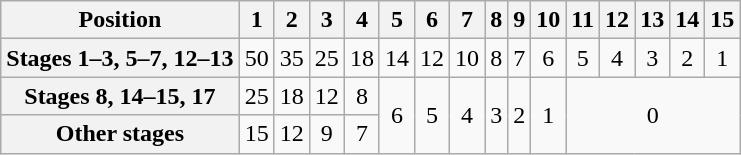<table class="wikitable floatright" style="text-align:center;">
<tr>
<th scope="col">Position</th>
<th scope="col">1</th>
<th scope="col">2</th>
<th scope="col">3</th>
<th scope="col">4</th>
<th scope="col">5</th>
<th scope="col">6</th>
<th scope="col">7</th>
<th scope="col">8</th>
<th scope="col">9</th>
<th scope="col">10</th>
<th scope="col">11</th>
<th scope="col">12</th>
<th scope="col">13</th>
<th scope="col">14</th>
<th scope="col">15</th>
</tr>
<tr>
<th scope="row">Stages 1–3, 5–7, 12–13</th>
<td>50</td>
<td>35</td>
<td>25</td>
<td>18</td>
<td>14</td>
<td>12</td>
<td>10</td>
<td>8</td>
<td>7</td>
<td>6</td>
<td>5</td>
<td>4</td>
<td>3</td>
<td>2</td>
<td>1</td>
</tr>
<tr>
<th scope="row">Stages 8, 14–15, 17</th>
<td>25</td>
<td>18</td>
<td>12</td>
<td>8</td>
<td rowspan=2>6</td>
<td rowspan=2>5</td>
<td rowspan=2>4</td>
<td rowspan=2>3</td>
<td rowspan=2>2</td>
<td rowspan=2>1</td>
<td colspan=5 rowspan=2>0</td>
</tr>
<tr>
<th scope="row">Other stages</th>
<td>15</td>
<td>12</td>
<td>9</td>
<td>7</td>
</tr>
</table>
